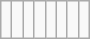<table class="wikitable">
<tr>
<td><br></td>
<td><br></td>
<td><br></td>
<td><br></td>
<td><br></td>
<td><br></td>
<td><br></td>
<td><br></td>
</tr>
</table>
